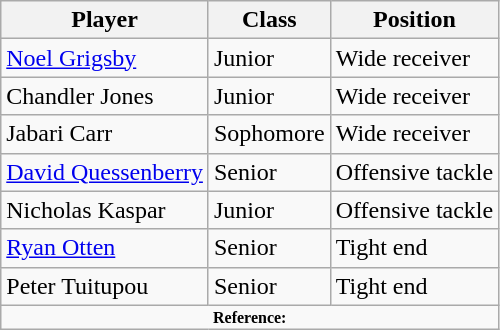<table class="wikitable" border="1">
<tr>
<th>Player</th>
<th>Class</th>
<th>Position</th>
</tr>
<tr>
<td><a href='#'>Noel Grigsby</a></td>
<td>Junior</td>
<td>Wide receiver</td>
</tr>
<tr>
<td>Chandler Jones</td>
<td>Junior</td>
<td>Wide receiver</td>
</tr>
<tr>
<td>Jabari Carr</td>
<td>Sophomore</td>
<td>Wide receiver</td>
</tr>
<tr>
<td><a href='#'>David Quessenberry</a></td>
<td>Senior</td>
<td>Offensive tackle</td>
</tr>
<tr>
<td>Nicholas Kaspar</td>
<td>Junior</td>
<td>Offensive tackle</td>
</tr>
<tr>
<td><a href='#'>Ryan Otten</a></td>
<td>Senior</td>
<td>Tight end</td>
</tr>
<tr>
<td>Peter Tuitupou</td>
<td>Senior</td>
<td>Tight end</td>
</tr>
<tr>
<td colspan="3" style="font-size: 8pt" align="center"><strong>Reference:</strong></td>
</tr>
</table>
